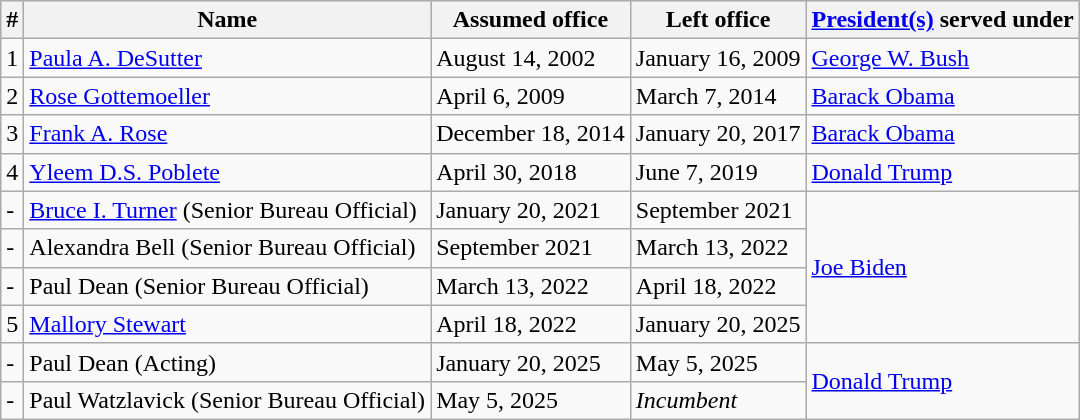<table class="wikitable">
<tr>
<th>#</th>
<th>Name</th>
<th>Assumed office</th>
<th>Left office</th>
<th><a href='#'>President(s)</a> served under</th>
</tr>
<tr>
<td>1</td>
<td><a href='#'>Paula A. DeSutter</a></td>
<td>August 14, 2002</td>
<td>January 16, 2009</td>
<td><a href='#'>George W. Bush</a></td>
</tr>
<tr>
<td>2</td>
<td><a href='#'>Rose Gottemoeller</a></td>
<td>April 6, 2009</td>
<td>March 7, 2014</td>
<td><a href='#'>Barack Obama</a></td>
</tr>
<tr>
<td>3</td>
<td><a href='#'>Frank A. Rose</a></td>
<td>December 18, 2014</td>
<td>January 20, 2017</td>
<td><a href='#'>Barack Obama</a></td>
</tr>
<tr>
<td>4</td>
<td><a href='#'>Yleem D.S. Poblete</a></td>
<td>April 30, 2018</td>
<td>June 7, 2019</td>
<td><a href='#'>Donald Trump</a></td>
</tr>
<tr>
<td>-</td>
<td><a href='#'>Bruce I. Turner</a> (Senior Bureau Official)</td>
<td>January 20, 2021</td>
<td>September 2021</td>
<td rowspan="4"><a href='#'>Joe Biden</a></td>
</tr>
<tr>
<td>-</td>
<td>Alexandra Bell (Senior Bureau Official)</td>
<td>September 2021</td>
<td>March 13, 2022</td>
</tr>
<tr>
<td>-</td>
<td>Paul Dean (Senior Bureau Official)</td>
<td>March 13, 2022</td>
<td>April 18, 2022</td>
</tr>
<tr>
<td>5</td>
<td><a href='#'>Mallory Stewart</a></td>
<td>April 18, 2022</td>
<td>January 20, 2025</td>
</tr>
<tr>
<td>-</td>
<td>Paul Dean (Acting)</td>
<td>January 20, 2025</td>
<td>May 5, 2025</td>
<td rowspan="2"><a href='#'>Donald Trump</a></td>
</tr>
<tr>
<td>-</td>
<td>Paul Watzlavick (Senior Bureau Official)</td>
<td>May 5, 2025</td>
<td><em>Incumbent</em></td>
</tr>
</table>
